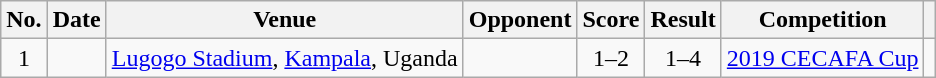<table class="wikitable sortable">
<tr>
<th scope="col">No.</th>
<th scope="col">Date</th>
<th scope="col">Venue</th>
<th scope="col">Opponent</th>
<th scope="col">Score</th>
<th scope="col">Result</th>
<th scope="col">Competition</th>
<th scope="col" class="unsortable"></th>
</tr>
<tr>
<td align="center">1</td>
<td></td>
<td><a href='#'>Lugogo Stadium</a>, <a href='#'>Kampala</a>, Uganda</td>
<td></td>
<td align="center">1–2</td>
<td align="center">1–4</td>
<td><a href='#'>2019 CECAFA Cup</a></td>
<td></td>
</tr>
</table>
